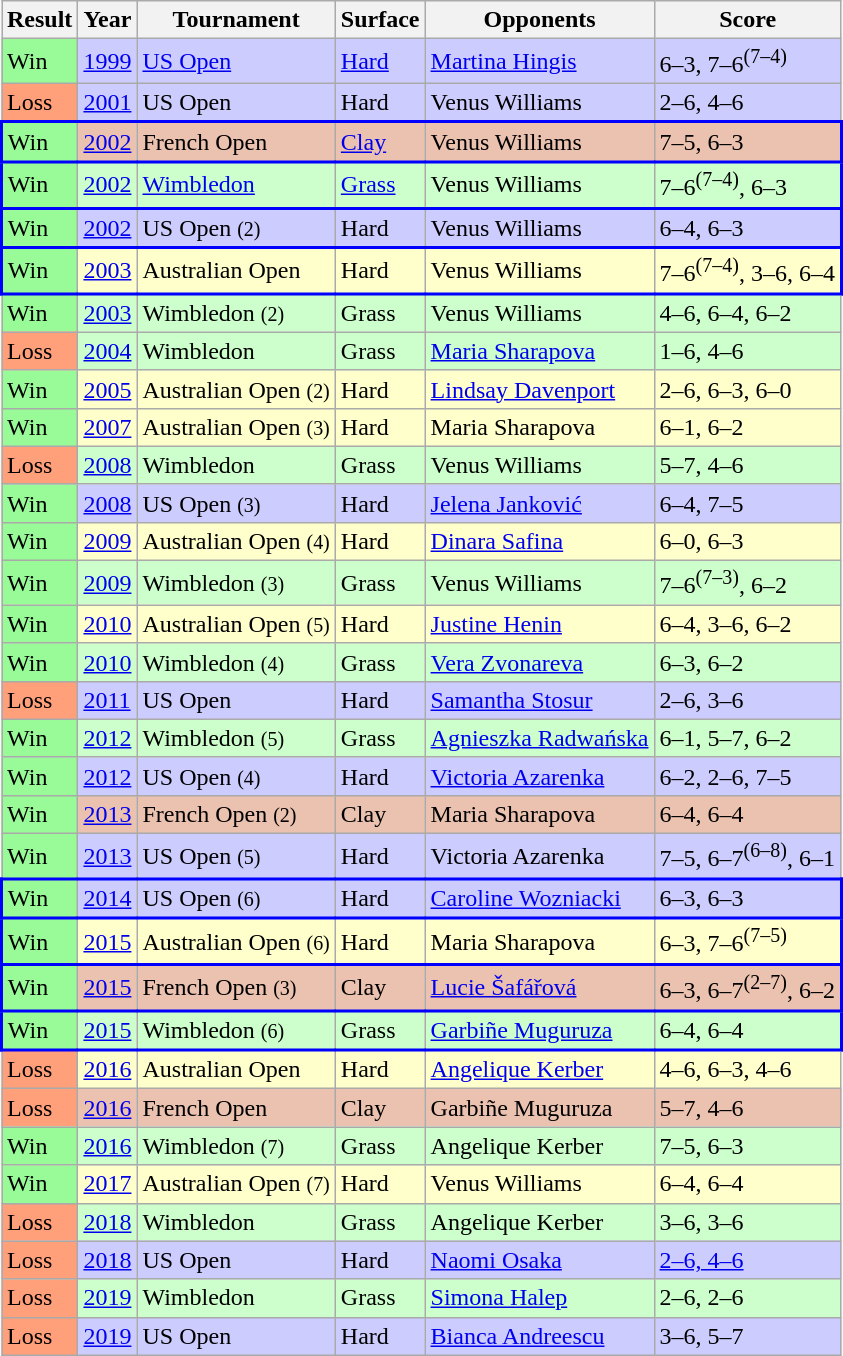<table class="sortable wikitable">
<tr>
<th>Result</th>
<th>Year</th>
<th>Tournament</th>
<th>Surface</th>
<th>Opponents</th>
<th class="unsortable">Score</th>
</tr>
<tr style="background:#ccf;">
<td style="background:#98fb98;">Win</td>
<td><a href='#'>1999</a></td>
<td><a href='#'>US Open</a></td>
<td><a href='#'>Hard</a></td>
<td> <a href='#'>Martina Hingis</a></td>
<td>6–3, 7–6<sup>(7–4)</sup></td>
</tr>
<tr style="background:#ccf;">
<td style="background:#ffa07a;">Loss</td>
<td><a href='#'>2001</a></td>
<td>US Open</td>
<td>Hard</td>
<td> Venus Williams</td>
<td>2–6, 4–6</td>
</tr>
<tr style="border: 2px solid blue" bgcolor="#ebc2af">
<td style="background:#98fb98;">Win</td>
<td><a href='#'>2002</a></td>
<td>French Open</td>
<td><a href='#'>Clay</a></td>
<td> Venus Williams</td>
<td>7–5, 6–3</td>
</tr>
<tr style="border: 2px solid blue" bgcolor="#cfc">
<td style="background:#98fb98;">Win</td>
<td><a href='#'>2002</a></td>
<td><a href='#'>Wimbledon</a></td>
<td><a href='#'>Grass</a></td>
<td> Venus Williams</td>
<td>7–6<sup>(7–4)</sup>, 6–3</td>
</tr>
<tr style="border: 2px solid blue" bgcolor="#ccf">
<td style="background:#98fb98;">Win</td>
<td><a href='#'>2002</a></td>
<td>US Open <small>(2)</small></td>
<td>Hard</td>
<td> Venus Williams</td>
<td>6–4, 6–3</td>
</tr>
<tr style="border: 2px solid blue" bgcolor="#ffc">
<td style="background:#98fb98;">Win</td>
<td><a href='#'>2003</a></td>
<td>Australian Open</td>
<td>Hard</td>
<td> Venus Williams</td>
<td>7–6<sup>(7–4)</sup>, 3–6, 6–4</td>
</tr>
<tr style="background:#cfc;">
<td style="background:#98fb98;">Win</td>
<td><a href='#'>2003</a></td>
<td>Wimbledon <small>(2)</small></td>
<td>Grass</td>
<td> Venus Williams</td>
<td>4–6, 6–4, 6–2</td>
</tr>
<tr style="background:#cfc;">
<td style="background:#ffa07a;">Loss</td>
<td><a href='#'>2004</a></td>
<td>Wimbledon</td>
<td>Grass</td>
<td> <a href='#'>Maria Sharapova</a></td>
<td>1–6, 4–6</td>
</tr>
<tr style="background:#ffc;">
<td style="background:#98fb98;">Win</td>
<td><a href='#'>2005</a></td>
<td>Australian Open <small>(2)</small></td>
<td>Hard</td>
<td> <a href='#'>Lindsay Davenport</a></td>
<td>2–6, 6–3, 6–0</td>
</tr>
<tr style="background:#ffc;">
<td style="background:#98fb98;">Win</td>
<td><a href='#'>2007</a></td>
<td>Australian Open <small>(3)</small></td>
<td>Hard</td>
<td> Maria Sharapova</td>
<td>6–1, 6–2</td>
</tr>
<tr style="background:#cfc;">
<td style="background:#ffa07a;">Loss</td>
<td><a href='#'>2008</a></td>
<td>Wimbledon</td>
<td>Grass</td>
<td> Venus Williams</td>
<td>5–7, 4–6</td>
</tr>
<tr style="background:#ccf;">
<td style="background:#98fb98;">Win</td>
<td><a href='#'>2008</a></td>
<td>US Open <small>(3)</small></td>
<td>Hard</td>
<td> <a href='#'>Jelena Janković</a></td>
<td>6–4, 7–5</td>
</tr>
<tr style="background:#ffc;">
<td style="background:#98fb98;">Win</td>
<td><a href='#'>2009</a></td>
<td>Australian Open <small>(4)</small></td>
<td>Hard</td>
<td> <a href='#'>Dinara Safina</a></td>
<td>6–0, 6–3</td>
</tr>
<tr style="background:#cfc;">
<td style="background:#98fb98;">Win</td>
<td><a href='#'>2009</a></td>
<td>Wimbledon <small>(3)</small></td>
<td>Grass</td>
<td> Venus Williams</td>
<td>7–6<sup>(7–3)</sup>, 6–2</td>
</tr>
<tr style="background:#ffc;">
<td style="background:#98fb98;">Win</td>
<td><a href='#'>2010</a></td>
<td>Australian Open <small>(5)</small></td>
<td>Hard</td>
<td> <a href='#'>Justine Henin</a></td>
<td>6–4, 3–6, 6–2</td>
</tr>
<tr style="background:#cfc;">
<td style="background:#98fb98;">Win</td>
<td><a href='#'>2010</a></td>
<td>Wimbledon <small>(4)</small></td>
<td>Grass</td>
<td> <a href='#'>Vera Zvonareva</a></td>
<td>6–3, 6–2</td>
</tr>
<tr style="background:#ccf;">
<td style="background:#ffa07a;">Loss</td>
<td><a href='#'>2011</a></td>
<td>US Open</td>
<td>Hard</td>
<td> <a href='#'>Samantha Stosur</a></td>
<td>2–6, 3–6</td>
</tr>
<tr style="background:#cfc;">
<td style="background:#98fb98;">Win</td>
<td><a href='#'>2012</a></td>
<td>Wimbledon <small>(5)</small></td>
<td>Grass</td>
<td> <a href='#'>Agnieszka Radwańska</a></td>
<td>6–1, 5–7, 6–2</td>
</tr>
<tr style="background:#ccf;">
<td style="background:#98fb98;">Win</td>
<td><a href='#'>2012</a></td>
<td>US Open <small>(4)</small></td>
<td>Hard</td>
<td> <a href='#'>Victoria Azarenka</a></td>
<td>6–2, 2–6, 7–5</td>
</tr>
<tr style="background:#ebc2af;">
<td style="background:#98fb98;">Win</td>
<td><a href='#'>2013</a></td>
<td>French Open <small>(2)</small></td>
<td>Clay</td>
<td> Maria Sharapova</td>
<td>6–4, 6–4</td>
</tr>
<tr style="background:#ccf;">
<td style="background:#98fb98;">Win</td>
<td><a href='#'>2013</a></td>
<td>US Open <small>(5)</small></td>
<td>Hard</td>
<td> Victoria Azarenka</td>
<td>7–5, 6–7<sup>(6–8)</sup>, 6–1</td>
</tr>
<tr style="border: 2px solid blue" bgcolor="#ccf">
<td style="background:#98fb98;">Win</td>
<td><a href='#'>2014</a></td>
<td>US Open <small>(6)</small></td>
<td>Hard</td>
<td> <a href='#'>Caroline Wozniacki</a></td>
<td>6–3, 6–3</td>
</tr>
<tr style="border: 2px solid blue" bgcolor="#ffc">
<td style="background:#98fb98;">Win</td>
<td><a href='#'>2015</a></td>
<td>Australian Open <small>(6)</small></td>
<td>Hard</td>
<td> Maria Sharapova</td>
<td>6–3, 7–6<sup>(7–5)</sup></td>
</tr>
<tr style="border: 2px solid blue" bgcolor="#ebc2af">
<td style="background:#98fb98;">Win</td>
<td><a href='#'>2015</a></td>
<td>French Open <small>(3)</small></td>
<td>Clay</td>
<td> <a href='#'>Lucie Šafářová</a></td>
<td>6–3, 6–7<sup>(2–7)</sup>, 6–2</td>
</tr>
<tr style="border: 2px solid blue" bgcolor="#cfc">
<td style="background:#98fb98;">Win</td>
<td><a href='#'>2015</a></td>
<td>Wimbledon <small>(6)</small></td>
<td>Grass</td>
<td> <a href='#'>Garbiñe Muguruza</a></td>
<td>6–4, 6–4</td>
</tr>
<tr style="background:#ffc;">
<td style="background:#ffa07a;">Loss</td>
<td><a href='#'>2016</a></td>
<td>Australian Open</td>
<td>Hard</td>
<td> <a href='#'>Angelique Kerber</a></td>
<td>4–6, 6–3, 4–6</td>
</tr>
<tr style="background:#ebc2af;">
<td style="background:#ffa07a;">Loss</td>
<td><a href='#'>2016</a></td>
<td>French Open</td>
<td>Clay</td>
<td> Garbiñe Muguruza</td>
<td>5–7, 4–6</td>
</tr>
<tr style="background:#cfc;">
<td style="background:#98fb98;">Win</td>
<td><a href='#'>2016</a></td>
<td>Wimbledon <small>(7)</small></td>
<td>Grass</td>
<td> Angelique Kerber</td>
<td>7–5, 6–3</td>
</tr>
<tr style="background:#ffc;">
<td style="background:#98fb98;">Win</td>
<td><a href='#'>2017</a></td>
<td>Australian Open <small>(7)</small></td>
<td>Hard</td>
<td> Venus Williams</td>
<td>6–4, 6–4</td>
</tr>
<tr style="background:#cfc;">
<td style="background:#ffa07a;">Loss</td>
<td><a href='#'>2018</a></td>
<td>Wimbledon</td>
<td>Grass</td>
<td> Angelique Kerber</td>
<td>3–6, 3–6</td>
</tr>
<tr style="background:#ccf;">
<td style="background:#ffa07a;">Loss</td>
<td><a href='#'>2018</a></td>
<td>US Open</td>
<td>Hard</td>
<td> <a href='#'>Naomi Osaka</a></td>
<td><a href='#'>2–6, 4–6</a></td>
</tr>
<tr style="background:#cfc;">
<td style="background:#ffa07a;">Loss</td>
<td><a href='#'>2019</a></td>
<td>Wimbledon</td>
<td>Grass</td>
<td> <a href='#'>Simona Halep</a></td>
<td>2–6, 2–6</td>
</tr>
<tr style="background:#ccf;">
<td style="background:#ffa07a;">Loss</td>
<td><a href='#'>2019</a></td>
<td>US Open</td>
<td>Hard</td>
<td> <a href='#'>Bianca Andreescu</a></td>
<td>3–6, 5–7</td>
</tr>
</table>
